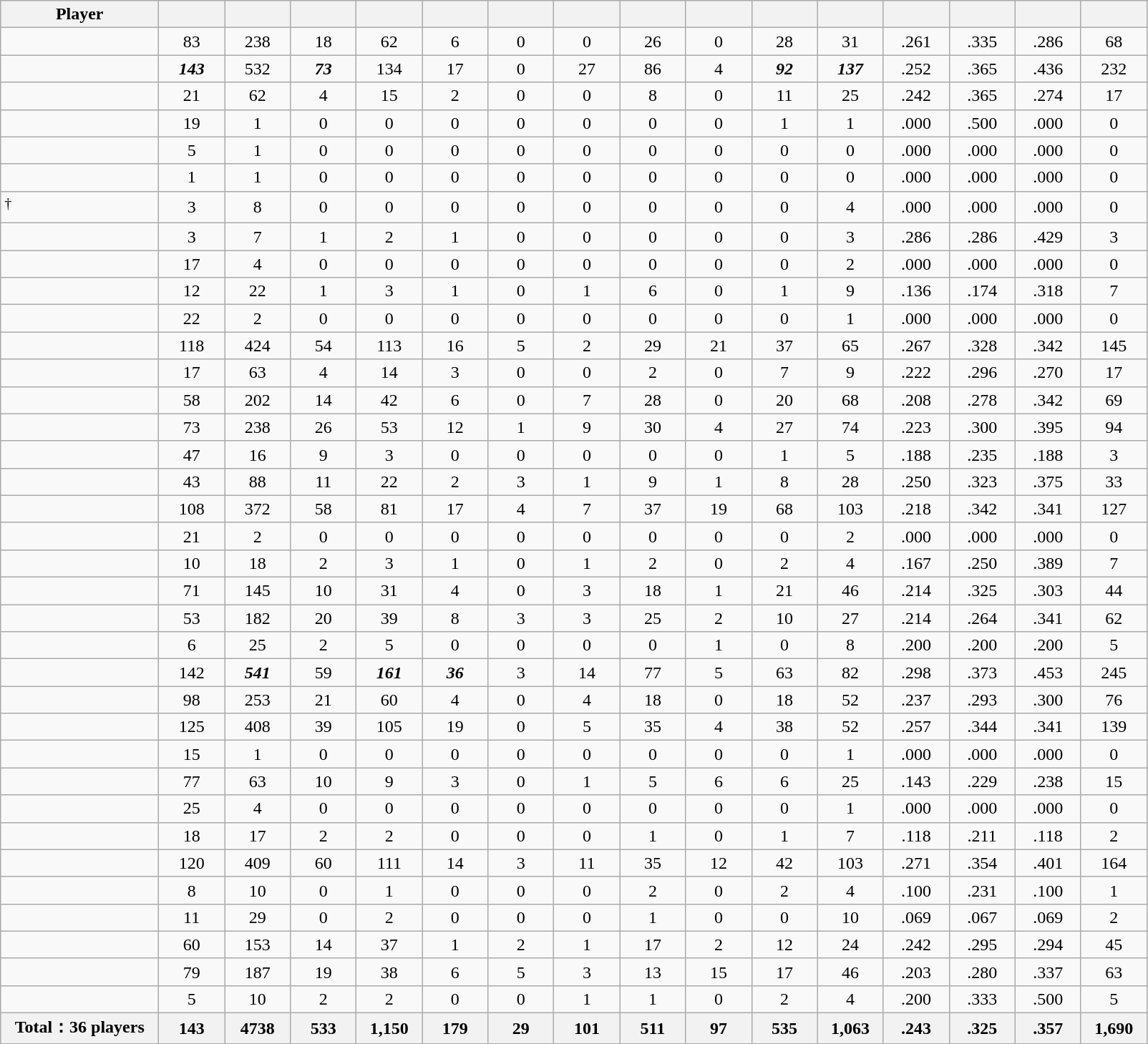<table class="wikitable sortable" style="text-align:center;">
<tr>
<th width="12%">Player</th>
<th width="5%"><a href='#'></a></th>
<th width="5%"><a href='#'></a></th>
<th width="5%"><a href='#'></a></th>
<th width="5%"><a href='#'></a></th>
<th width="5%"><a href='#'></a></th>
<th width="5%"><a href='#'></a></th>
<th width="5%"><a href='#'></a></th>
<th width="5%"><a href='#'></a></th>
<th width="5%"><a href='#'></a></th>
<th width="5%"><a href='#'></a></th>
<th width="5%"><a href='#'></a></th>
<th width="5%"><a href='#'></a></th>
<th width="5%"><a href='#'></a></th>
<th width="5%"><a href='#'></a></th>
<th width="5%"><a href='#'></a></th>
</tr>
<tr>
<td align="left"></td>
<td>83</td>
<td>238</td>
<td>18</td>
<td>62</td>
<td>6</td>
<td>0</td>
<td>0</td>
<td>26</td>
<td>0</td>
<td>28</td>
<td>31</td>
<td>.261</td>
<td>.335</td>
<td>.286</td>
<td>68</td>
</tr>
<tr>
<td align="left"></td>
<td><strong><em>143</em></strong></td>
<td>532</td>
<td><strong><em>73</em></strong></td>
<td>134</td>
<td>17</td>
<td>0</td>
<td>27</td>
<td>86</td>
<td>4</td>
<td><strong><em>92</em></strong></td>
<td><strong><em>137</em></strong></td>
<td>.252</td>
<td>.365</td>
<td>.436</td>
<td>232</td>
</tr>
<tr>
<td align="left"></td>
<td>21</td>
<td>62</td>
<td>4</td>
<td>15</td>
<td>2</td>
<td>0</td>
<td>0</td>
<td>8</td>
<td>0</td>
<td>11</td>
<td>25</td>
<td>.242</td>
<td>.365</td>
<td>.274</td>
<td>17</td>
</tr>
<tr>
<td align="left"></td>
<td>19</td>
<td>1</td>
<td>0</td>
<td>0</td>
<td>0</td>
<td>0</td>
<td>0</td>
<td>0</td>
<td>0</td>
<td>1</td>
<td>1</td>
<td>.000</td>
<td>.500</td>
<td>.000</td>
<td>0</td>
</tr>
<tr>
<td align="left"></td>
<td>5</td>
<td>1</td>
<td>0</td>
<td>0</td>
<td>0</td>
<td>0</td>
<td>0</td>
<td>0</td>
<td>0</td>
<td>0</td>
<td>0</td>
<td>.000</td>
<td>.000</td>
<td>.000</td>
<td>0</td>
</tr>
<tr>
<td align="left"></td>
<td>1</td>
<td>1</td>
<td>0</td>
<td>0</td>
<td>0</td>
<td>0</td>
<td>0</td>
<td>0</td>
<td>0</td>
<td>0</td>
<td>0</td>
<td>.000</td>
<td>.000</td>
<td>.000</td>
<td>0</td>
</tr>
<tr>
<td align="left"><sup>†</sup></td>
<td>3</td>
<td>8</td>
<td>0</td>
<td>0</td>
<td>0</td>
<td>0</td>
<td>0</td>
<td>0</td>
<td>0</td>
<td>0</td>
<td>4</td>
<td>.000</td>
<td>.000</td>
<td>.000</td>
<td>0</td>
</tr>
<tr>
<td align="left"></td>
<td>3</td>
<td>7</td>
<td>1</td>
<td>2</td>
<td>1</td>
<td>0</td>
<td>0</td>
<td>0</td>
<td>0</td>
<td>0</td>
<td>3</td>
<td>.286</td>
<td>.286</td>
<td>.429</td>
<td>3</td>
</tr>
<tr>
<td align="left"></td>
<td>17</td>
<td>4</td>
<td>0</td>
<td>0</td>
<td>0</td>
<td>0</td>
<td>0</td>
<td>0</td>
<td>0</td>
<td>0</td>
<td>2</td>
<td>.000</td>
<td>.000</td>
<td>.000</td>
<td>0</td>
</tr>
<tr>
<td align="left"></td>
<td>12</td>
<td>22</td>
<td>1</td>
<td>3</td>
<td>1</td>
<td>0</td>
<td>1</td>
<td>6</td>
<td>0</td>
<td>1</td>
<td>9</td>
<td>.136</td>
<td>.174</td>
<td>.318</td>
<td>7</td>
</tr>
<tr>
<td align="left"></td>
<td>22</td>
<td>2</td>
<td>0</td>
<td>0</td>
<td>0</td>
<td>0</td>
<td>0</td>
<td>0</td>
<td>0</td>
<td>0</td>
<td>1</td>
<td>.000</td>
<td>.000</td>
<td>.000</td>
<td>0</td>
</tr>
<tr>
<td align="left"></td>
<td>118</td>
<td>424</td>
<td>54</td>
<td>113</td>
<td>16</td>
<td>5</td>
<td>2</td>
<td>29</td>
<td>21</td>
<td>37</td>
<td>65</td>
<td>.267</td>
<td>.328</td>
<td>.342</td>
<td>145</td>
</tr>
<tr>
<td align="left"></td>
<td>17</td>
<td>63</td>
<td>4</td>
<td>14</td>
<td>3</td>
<td>0</td>
<td>0</td>
<td>2</td>
<td>0</td>
<td>7</td>
<td>9</td>
<td>.222</td>
<td>.296</td>
<td>.270</td>
<td>17</td>
</tr>
<tr>
<td align="left"></td>
<td>58</td>
<td>202</td>
<td>14</td>
<td>42</td>
<td>6</td>
<td>0</td>
<td>7</td>
<td>28</td>
<td>0</td>
<td>20</td>
<td>68</td>
<td>.208</td>
<td>.278</td>
<td>.342</td>
<td>69</td>
</tr>
<tr>
<td align="left"></td>
<td>73</td>
<td>238</td>
<td>26</td>
<td>53</td>
<td>12</td>
<td>1</td>
<td>9</td>
<td>30</td>
<td>4</td>
<td>27</td>
<td>74</td>
<td>.223</td>
<td>.300</td>
<td>.395</td>
<td>94</td>
</tr>
<tr>
<td align="left"></td>
<td>47</td>
<td>16</td>
<td>9</td>
<td>3</td>
<td>0</td>
<td>0</td>
<td>0</td>
<td>0</td>
<td>0</td>
<td>1</td>
<td>5</td>
<td>.188</td>
<td>.235</td>
<td>.188</td>
<td>3</td>
</tr>
<tr>
<td align="left"></td>
<td>43</td>
<td>88</td>
<td>11</td>
<td>22</td>
<td>2</td>
<td>3</td>
<td>1</td>
<td>9</td>
<td>1</td>
<td>8</td>
<td>28</td>
<td>.250</td>
<td>.323</td>
<td>.375</td>
<td>33</td>
</tr>
<tr>
<td align="left"></td>
<td>108</td>
<td>372</td>
<td>58</td>
<td>81</td>
<td>17</td>
<td>4</td>
<td>7</td>
<td>37</td>
<td>19</td>
<td>68</td>
<td>103</td>
<td>.218</td>
<td>.342</td>
<td>.341</td>
<td>127</td>
</tr>
<tr>
<td align="left"></td>
<td>21</td>
<td>2</td>
<td>0</td>
<td>0</td>
<td>0</td>
<td>0</td>
<td>0</td>
<td>0</td>
<td>0</td>
<td>0</td>
<td>2</td>
<td>.000</td>
<td>.000</td>
<td>.000</td>
<td>0</td>
</tr>
<tr>
<td align="left"></td>
<td>10</td>
<td>18</td>
<td>2</td>
<td>3</td>
<td>1</td>
<td>0</td>
<td>1</td>
<td>2</td>
<td>0</td>
<td>2</td>
<td>4</td>
<td>.167</td>
<td>.250</td>
<td>.389</td>
<td>7</td>
</tr>
<tr>
<td align="left"></td>
<td>71</td>
<td>145</td>
<td>10</td>
<td>31</td>
<td>4</td>
<td>0</td>
<td>3</td>
<td>18</td>
<td>1</td>
<td>21</td>
<td>46</td>
<td>.214</td>
<td>.325</td>
<td>.303</td>
<td>44</td>
</tr>
<tr>
<td align="left"></td>
<td>53</td>
<td>182</td>
<td>20</td>
<td>39</td>
<td>8</td>
<td>3</td>
<td>3</td>
<td>25</td>
<td>2</td>
<td>10</td>
<td>27</td>
<td>.214</td>
<td>.264</td>
<td>.341</td>
<td>62</td>
</tr>
<tr>
<td align="left"></td>
<td>6</td>
<td>25</td>
<td>2</td>
<td>5</td>
<td>0</td>
<td>0</td>
<td>0</td>
<td>0</td>
<td>1</td>
<td>0</td>
<td>8</td>
<td>.200</td>
<td>.200</td>
<td>.200</td>
<td>5</td>
</tr>
<tr>
<td align="left"></td>
<td>142</td>
<td><strong><em>541</em></strong></td>
<td>59</td>
<td><strong><em>161</em></strong></td>
<td><strong><em>36</em></strong></td>
<td>3</td>
<td>14</td>
<td>77</td>
<td>5</td>
<td>63</td>
<td>82</td>
<td>.298</td>
<td>.373</td>
<td>.453</td>
<td>245</td>
</tr>
<tr>
<td align="left"></td>
<td>98</td>
<td>253</td>
<td>21</td>
<td>60</td>
<td>4</td>
<td>0</td>
<td>4</td>
<td>18</td>
<td>0</td>
<td>18</td>
<td>52</td>
<td>.237</td>
<td>.293</td>
<td>.300</td>
<td>76</td>
</tr>
<tr>
<td align="left"></td>
<td>125</td>
<td>408</td>
<td>39</td>
<td>105</td>
<td>19</td>
<td>0</td>
<td>5</td>
<td>35</td>
<td>4</td>
<td>38</td>
<td>52</td>
<td>.257</td>
<td>.344</td>
<td>.341</td>
<td>139</td>
</tr>
<tr>
<td align="left"></td>
<td>15</td>
<td>1</td>
<td>0</td>
<td>0</td>
<td>0</td>
<td>0</td>
<td>0</td>
<td>0</td>
<td>0</td>
<td>0</td>
<td>1</td>
<td>.000</td>
<td>.000</td>
<td>.000</td>
<td>0</td>
</tr>
<tr>
<td align="left"></td>
<td>77</td>
<td>63</td>
<td>10</td>
<td>9</td>
<td>3</td>
<td>0</td>
<td>1</td>
<td>5</td>
<td>6</td>
<td>6</td>
<td>25</td>
<td>.143</td>
<td>.229</td>
<td>.238</td>
<td>15</td>
</tr>
<tr>
<td align="left"></td>
<td>25</td>
<td>4</td>
<td>0</td>
<td>0</td>
<td>0</td>
<td>0</td>
<td>0</td>
<td>0</td>
<td>0</td>
<td>0</td>
<td>1</td>
<td>.000</td>
<td>.000</td>
<td>.000</td>
<td>0</td>
</tr>
<tr>
<td align="left"></td>
<td>18</td>
<td>17</td>
<td>2</td>
<td>2</td>
<td>0</td>
<td>0</td>
<td>0</td>
<td>1</td>
<td>0</td>
<td>1</td>
<td>7</td>
<td>.118</td>
<td>.211</td>
<td>.118</td>
<td>2</td>
</tr>
<tr>
<td align="left"></td>
<td>120</td>
<td>409</td>
<td>60</td>
<td>111</td>
<td>14</td>
<td>3</td>
<td>11</td>
<td>35</td>
<td>12</td>
<td>42</td>
<td>103</td>
<td>.271</td>
<td>.354</td>
<td>.401</td>
<td>164</td>
</tr>
<tr>
<td align="left"></td>
<td>8</td>
<td>10</td>
<td>0</td>
<td>1</td>
<td>0</td>
<td>0</td>
<td>0</td>
<td>2</td>
<td>0</td>
<td>2</td>
<td>4</td>
<td>.100</td>
<td>.231</td>
<td>.100</td>
<td>1</td>
</tr>
<tr>
<td align="left"></td>
<td>11</td>
<td>29</td>
<td>0</td>
<td>2</td>
<td>0</td>
<td>0</td>
<td>0</td>
<td>1</td>
<td>0</td>
<td>0</td>
<td>10</td>
<td>.069</td>
<td>.067</td>
<td>.069</td>
<td>2</td>
</tr>
<tr>
<td align="left"></td>
<td>60</td>
<td>153</td>
<td>14</td>
<td>37</td>
<td>1</td>
<td>2</td>
<td>1</td>
<td>17</td>
<td>2</td>
<td>12</td>
<td>24</td>
<td>.242</td>
<td>.295</td>
<td>.294</td>
<td>45</td>
</tr>
<tr>
<td align="left"></td>
<td>79</td>
<td>187</td>
<td>19</td>
<td>38</td>
<td>6</td>
<td>5</td>
<td>3</td>
<td>13</td>
<td>15</td>
<td>17</td>
<td>46</td>
<td>.203</td>
<td>.280</td>
<td>.337</td>
<td>63</td>
</tr>
<tr>
<td align="left"></td>
<td>5</td>
<td>10</td>
<td>2</td>
<td>2</td>
<td>0</td>
<td>0</td>
<td>1</td>
<td>1</td>
<td>0</td>
<td>2</td>
<td>4</td>
<td>.200</td>
<td>.333</td>
<td>.500</td>
<td>5</td>
</tr>
<tr>
<th>Total：36 players</th>
<th>143</th>
<th>4738</th>
<th>533</th>
<th>1,150</th>
<th>179</th>
<th>29</th>
<th>101</th>
<th>511</th>
<th>97</th>
<th>535</th>
<th>1,063</th>
<th>.243</th>
<th>.325</th>
<th>.357</th>
<th>1,690</th>
</tr>
</table>
